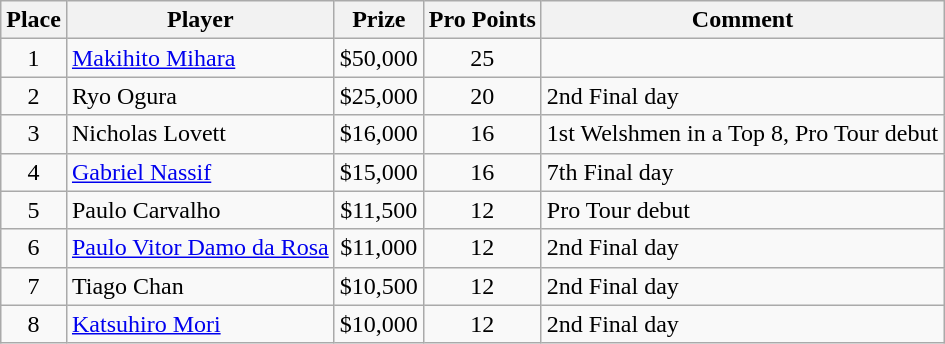<table class="wikitable">
<tr>
<th>Place</th>
<th>Player</th>
<th>Prize</th>
<th>Pro Points</th>
<th>Comment</th>
</tr>
<tr>
<td align=center>1</td>
<td> <a href='#'>Makihito Mihara</a></td>
<td align=center>$50,000</td>
<td align=center>25</td>
<td></td>
</tr>
<tr>
<td align=center>2</td>
<td> Ryo Ogura</td>
<td align=center>$25,000</td>
<td align=center>20</td>
<td>2nd Final day</td>
</tr>
<tr>
<td align=center>3</td>
<td> Nicholas Lovett</td>
<td align=center>$16,000</td>
<td align=center>16</td>
<td>1st Welshmen in a Top 8, Pro Tour debut</td>
</tr>
<tr>
<td align=center>4</td>
<td> <a href='#'>Gabriel Nassif</a></td>
<td align=center>$15,000</td>
<td align=center>16</td>
<td>7th Final day</td>
</tr>
<tr>
<td align=center>5</td>
<td> Paulo Carvalho</td>
<td align=center>$11,500</td>
<td align=center>12</td>
<td>Pro Tour debut</td>
</tr>
<tr>
<td align=center>6</td>
<td> <a href='#'>Paulo Vitor Damo da Rosa</a></td>
<td align=center>$11,000</td>
<td align=center>12</td>
<td>2nd Final day</td>
</tr>
<tr>
<td align=center>7</td>
<td> Tiago Chan</td>
<td align=center>$10,500</td>
<td align=center>12</td>
<td>2nd Final day</td>
</tr>
<tr>
<td align=center>8</td>
<td> <a href='#'>Katsuhiro Mori</a></td>
<td align=center>$10,000</td>
<td align=center>12</td>
<td>2nd Final day</td>
</tr>
</table>
